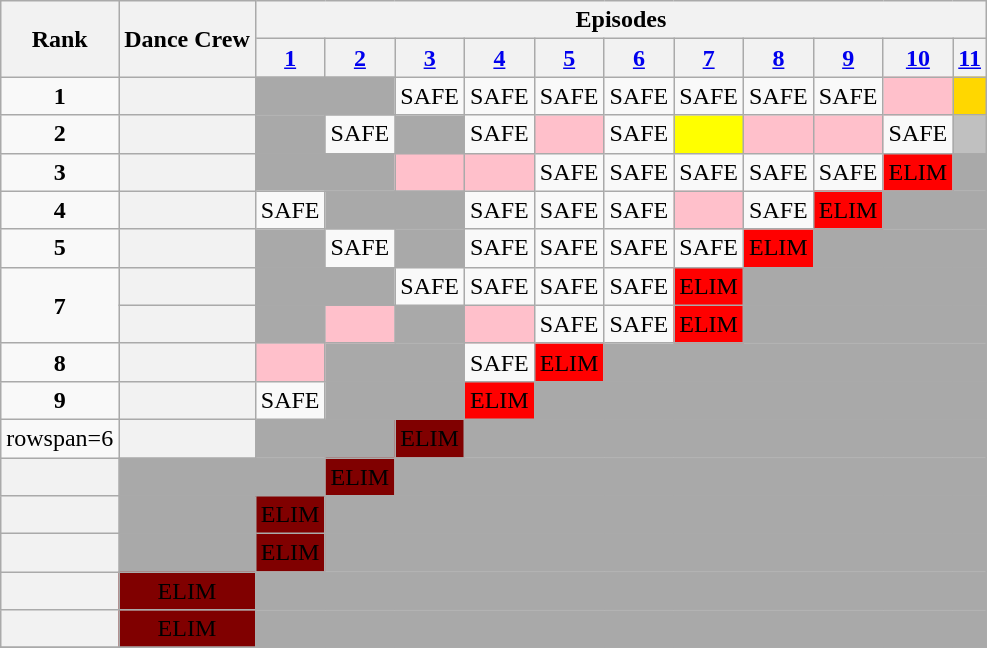<table class="wikitable" style="text-align:center">
<tr>
<th rowspan=2>Rank</th>
<th rowspan=2>Dance Crew</th>
<th colspan="11">Episodes</th>
</tr>
<tr>
<th><a href='#'>1</a></th>
<th><a href='#'>2</a></th>
<th><a href='#'>3</a></th>
<th><a href='#'>4</a></th>
<th><a href='#'>5</a></th>
<th><a href='#'>6</a></th>
<th><a href='#'>7</a></th>
<th><a href='#'>8</a></th>
<th><a href='#'>9</a></th>
<th><a href='#'>10</a></th>
<th><a href='#'>11</a></th>
</tr>
<tr>
<td><strong>1</strong></td>
<th><strong></strong></th>
<td style="background:darkgrey;" colspan="2"></td>
<td>SAFE</td>
<td>SAFE</td>
<td>SAFE</td>
<td>SAFE</td>
<td>SAFE</td>
<td>SAFE</td>
<td>SAFE</td>
<td style="background:pink;"></td>
<td style="background:gold;"></td>
</tr>
<tr>
<td><strong>2</strong></td>
<th><strong></strong></th>
<td style="background:darkgrey;" colspan="1"></td>
<td>SAFE</td>
<td style="background:darkgrey;" colspan="1"></td>
<td>SAFE</td>
<td style="background:pink;"></td>
<td>SAFE</td>
<td style="background:yellow;"></td>
<td style="background:pink;"></td>
<td style="background:pink;"></td>
<td>SAFE</td>
<td style="background:silver;"></td>
</tr>
<tr>
<td><strong>3</strong></td>
<th><strong></strong></th>
<td style="background:darkgrey;" colspan="2"></td>
<td style="background:pink;"></td>
<td style="background:pink;"></td>
<td>SAFE</td>
<td>SAFE</td>
<td>SAFE</td>
<td>SAFE</td>
<td>SAFE</td>
<td bgcolor="red"><span>ELIM</span></td>
<td style="background:darkgrey;" colspan="8"></td>
</tr>
<tr>
<td><strong>4</strong></td>
<th><strong></strong></th>
<td>SAFE</td>
<td style="background:darkgrey;" colspan="2"></td>
<td>SAFE</td>
<td>SAFE</td>
<td>SAFE</td>
<td style="background:pink;"></td>
<td>SAFE</td>
<td bgcolor="red"><span>ELIM</span></td>
<td style="background:darkgrey;" colspan="8"></td>
</tr>
<tr>
<td><strong>5</strong></td>
<th><strong></strong></th>
<td style="background:darkgrey;" colspan="1"></td>
<td>SAFE</td>
<td style="background:darkgrey;" colspan="1"></td>
<td>SAFE</td>
<td>SAFE</td>
<td>SAFE</td>
<td>SAFE</td>
<td bgcolor="red"><span>ELIM</span></td>
<td style="background:darkgrey;" colspan="8"></td>
</tr>
<tr>
<td rowspan=2><strong>7</strong></td>
<th><strong></strong></th>
<td style="background:darkgrey;" colspan="2"></td>
<td>SAFE</td>
<td>SAFE</td>
<td>SAFE</td>
<td>SAFE</td>
<td bgcolor="red"><span>ELIM</span></td>
<td style="background:darkgrey;" colspan="8"></td>
</tr>
<tr>
<th><strong></strong></th>
<td style="background:darkgrey;" colspan="1"></td>
<td style="background:pink;"></td>
<td style="background:darkgrey;" colspan="1"></td>
<td style="background:pink;"></td>
<td>SAFE</td>
<td>SAFE</td>
<td bgcolor="red"><span>ELIM</span></td>
<td style="background:darkgrey;" colspan="8"></td>
</tr>
<tr>
<td><strong>8</strong></td>
<th><strong></strong></th>
<td style="background:pink;"></td>
<td style="background:darkgrey;" colspan="2"></td>
<td>SAFE</td>
<td bgcolor="red"><span>ELIM</span></td>
<td style="background:darkgrey;" colspan="8"></td>
</tr>
<tr>
<td><strong>9</strong></td>
<th><strong></strong></th>
<td>SAFE</td>
<td style="background:darkgrey;" colspan="2"></td>
<td bgcolor="red"><span>ELIM</span></td>
<td style="background:darkgrey;" colspan="8"></td>
</tr>
<tr>
<td>rowspan=6 </td>
<th><strong></strong></th>
<td style="background:darkgrey;" colspan="2"></td>
<td bgcolor="maroon"><span>ELIM</span></td>
<td style="background:darkgrey;" colspan="11"></td>
</tr>
<tr>
<th><strong></strong></th>
<td style="background:darkgrey;" colspan="2"></td>
<td bgcolor="maroon"><span>ELIM</span></td>
<td style="background:darkgrey;" colspan="11"></td>
</tr>
<tr>
<th><strong></strong></th>
<td style="background:darkgrey;" colspan="1"></td>
<td bgcolor="maroon"><span>ELIM</span></td>
<td style="background:darkgrey;" colspan="11"></td>
</tr>
<tr>
<th><strong></strong></th>
<td style="background:darkgrey;" colspan="1"></td>
<td bgcolor="maroon"><span>ELIM</span></td>
<td style="background:darkgrey;" colspan="11"></td>
</tr>
<tr>
<th><strong></strong></th>
<td bgcolor="maroon"><span>ELIM</span></td>
<td style="background:darkgrey;" colspan="11"></td>
</tr>
<tr>
<th><strong></strong></th>
<td bgcolor="maroon"><span>ELIM</span></td>
<td style="background:darkgrey;" colspan="11"></td>
</tr>
<tr>
</tr>
</table>
